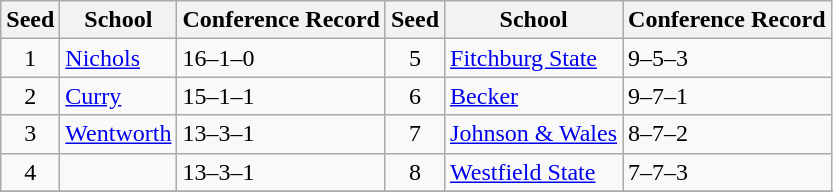<table class="wikitable">
<tr>
<th>Seed</th>
<th>School</th>
<th>Conference Record</th>
<th>Seed</th>
<th>School</th>
<th>Conference Record</th>
</tr>
<tr>
<td align=center>1</td>
<td><a href='#'>Nichols</a></td>
<td>16–1–0</td>
<td align=center>5</td>
<td><a href='#'>Fitchburg State</a></td>
<td>9–5–3</td>
</tr>
<tr>
<td align=center>2</td>
<td><a href='#'>Curry</a></td>
<td>15–1–1</td>
<td align=center>6</td>
<td><a href='#'>Becker</a></td>
<td>9–7–1</td>
</tr>
<tr>
<td align=center>3</td>
<td><a href='#'>Wentworth</a></td>
<td>13–3–1</td>
<td align=center>7</td>
<td><a href='#'>Johnson & Wales</a></td>
<td>8–7–2</td>
</tr>
<tr>
<td align=center>4</td>
<td><a href='#'></a></td>
<td>13–3–1</td>
<td align=center>8</td>
<td><a href='#'>Westfield State</a></td>
<td>7–7–3</td>
</tr>
<tr>
</tr>
</table>
